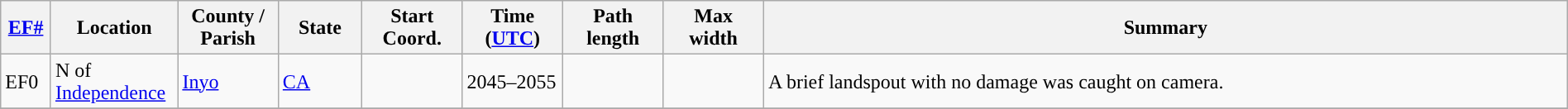<table class="wikitable sortable" style="width:100%;">
<tr>
<th scope="col" width="3%" align="center"><a href='#'>EF#</a></th>
<th scope="col" width="7%" align="center" class="unsortable">Location</th>
<th scope="col" width="6%" align="center" class="unsortable">County / Parish</th>
<th scope="col" width="5%" align="center">State</th>
<th scope="col" width="6%" align="center">Start Coord.</th>
<th scope="col" width="6%" align="center">Time (<a href='#'>UTC</a>)</th>
<th scope="col" width="6%" align="center">Path length</th>
<th scope="col" width="6%" align="center">Max width</th>
<th scope="col" width="48%" class="unsortable" align="center">Summary</th>
</tr>
<tr>
<td>EF0</td>
<td>N of <a href='#'>Independence</a></td>
<td><a href='#'>Inyo</a></td>
<td><a href='#'>CA</a></td>
<td></td>
<td>2045–2055</td>
<td></td>
<td></td>
<td>A brief landspout with no damage was caught on camera.</td>
</tr>
<tr>
</tr>
</table>
